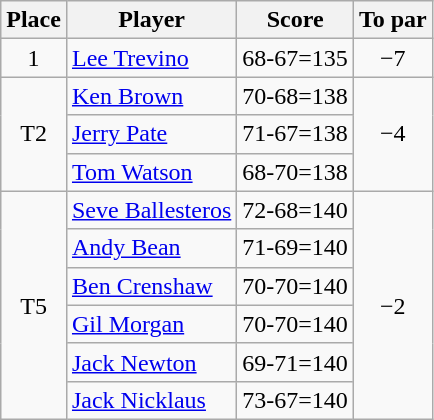<table class="wikitable">
<tr>
<th>Place</th>
<th>Player</th>
<th>Score</th>
<th>To par</th>
</tr>
<tr>
<td align=center>1</td>
<td> <a href='#'>Lee Trevino</a></td>
<td align=center>68-67=135</td>
<td align=center>−7</td>
</tr>
<tr>
<td rowspan="3" align=center>T2</td>
<td> <a href='#'>Ken Brown</a></td>
<td align=center>70-68=138</td>
<td rowspan="3" align=center>−4</td>
</tr>
<tr>
<td> <a href='#'>Jerry Pate</a></td>
<td align=center>71-67=138</td>
</tr>
<tr>
<td> <a href='#'>Tom Watson</a></td>
<td align=center>68-70=138</td>
</tr>
<tr>
<td rowspan="6" align=center>T5</td>
<td> <a href='#'>Seve Ballesteros</a></td>
<td align=center>72-68=140</td>
<td rowspan="6" align=center>−2</td>
</tr>
<tr>
<td> <a href='#'>Andy Bean</a></td>
<td align=center>71-69=140</td>
</tr>
<tr>
<td> <a href='#'>Ben Crenshaw</a></td>
<td align=center>70-70=140</td>
</tr>
<tr>
<td> <a href='#'>Gil Morgan</a></td>
<td align=center>70-70=140</td>
</tr>
<tr>
<td> <a href='#'>Jack Newton</a></td>
<td align=center>69-71=140</td>
</tr>
<tr>
<td> <a href='#'>Jack Nicklaus</a></td>
<td align=center>73-67=140</td>
</tr>
</table>
